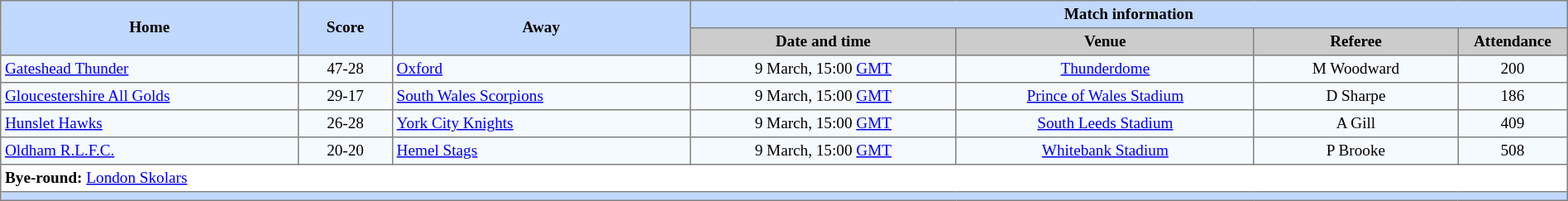<table border=1 style="border-collapse:collapse; font-size:80%; text-align:center;" cellpadding=3 cellspacing=0 width=100%>
<tr bgcolor=#C1D8FF>
<th rowspan=2 width=19%>Home</th>
<th rowspan=2 width=6%>Score</th>
<th rowspan=2 width=19%>Away</th>
<th colspan=6>Match information</th>
</tr>
<tr bgcolor=#CCCCCC>
<th width=17%>Date and time</th>
<th width=19%>Venue</th>
<th width=13%>Referee</th>
<th width=7%>Attendance</th>
</tr>
<tr bgcolor=#F5FAFF>
<td align=left> <a href='#'>Gateshead Thunder</a></td>
<td>47-28</td>
<td align=left> <a href='#'>Oxford</a></td>
<td>9 March, 15:00 <a href='#'>GMT</a></td>
<td><a href='#'>Thunderdome</a></td>
<td>M Woodward</td>
<td>200</td>
</tr>
<tr bgcolor=#F5FAFF>
<td align=left> <a href='#'>Gloucestershire All Golds</a></td>
<td>29-17</td>
<td align=left> <a href='#'>South Wales Scorpions</a></td>
<td>9 March, 15:00 <a href='#'>GMT</a></td>
<td><a href='#'>Prince of Wales Stadium</a></td>
<td>D Sharpe</td>
<td>186</td>
</tr>
<tr bgcolor=#F5FAFF>
<td align=left> <a href='#'>Hunslet Hawks</a></td>
<td>26-28</td>
<td align=left> <a href='#'>York City Knights</a></td>
<td>9 March, 15:00 <a href='#'>GMT</a></td>
<td><a href='#'>South Leeds Stadium</a></td>
<td>A Gill</td>
<td>409</td>
</tr>
<tr bgcolor=#F5FAFF>
<td align=left> <a href='#'>Oldham R.L.F.C.</a></td>
<td>20-20</td>
<td align=left> <a href='#'>Hemel Stags</a></td>
<td>9 March, 15:00 <a href='#'>GMT</a></td>
<td><a href='#'>Whitebank Stadium</a></td>
<td>P Brooke</td>
<td>508</td>
</tr>
<tr>
<td colspan="7" align="left"><strong>Bye-round:</strong>  <a href='#'>London Skolars</a></td>
</tr>
<tr bgcolor=#C1D8FF>
<th colspan=12></th>
</tr>
</table>
